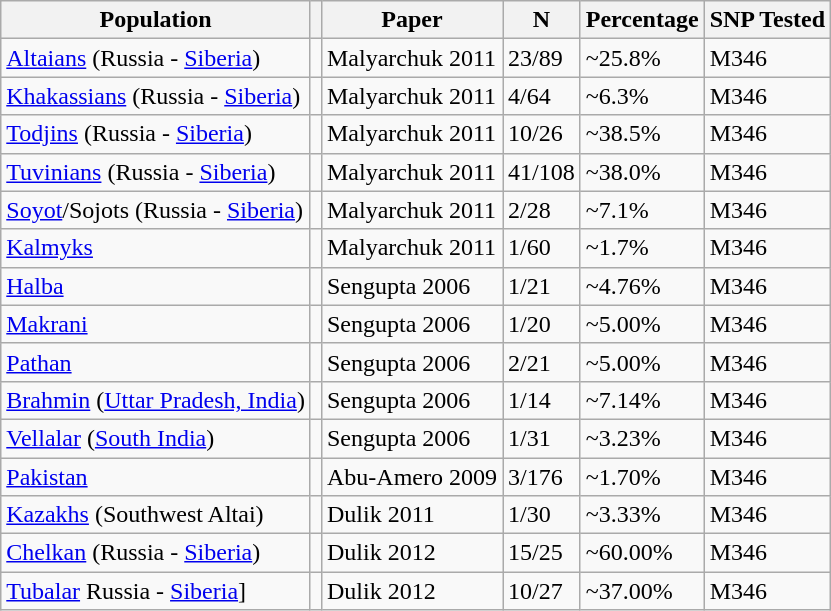<table class="wikitable">
<tr>
<th>Population</th>
<th></th>
<th>Paper</th>
<th>N</th>
<th>Percentage</th>
<th>SNP Tested</th>
</tr>
<tr>
<td><a href='#'>Altaians</a> (Russia - <a href='#'>Siberia</a>)</td>
<td></td>
<td>Malyarchuk 2011 </td>
<td>23/89</td>
<td>~25.8%</td>
<td>M346</td>
</tr>
<tr>
<td Khakas people><a href='#'>Khakassians</a> (Russia - <a href='#'>Siberia</a>)</td>
<td></td>
<td>Malyarchuk 2011 </td>
<td>4/64</td>
<td>~6.3%</td>
<td>M346</td>
</tr>
<tr>
<td><a href='#'>Todjins</a> (Russia - <a href='#'>Siberia</a>)</td>
<td></td>
<td>Malyarchuk 2011 </td>
<td>10/26</td>
<td>~38.5%</td>
<td>M346</td>
</tr>
<tr>
<td><a href='#'>Tuvinians</a> (Russia - <a href='#'>Siberia</a>)</td>
<td></td>
<td>Malyarchuk 2011 </td>
<td>41/108</td>
<td>~38.0%</td>
<td>M346</td>
</tr>
<tr>
<td><a href='#'>Soyot</a>/Sojots (Russia - <a href='#'>Siberia</a>)</td>
<td></td>
<td>Malyarchuk 2011 </td>
<td>2/28</td>
<td>~7.1%</td>
<td>M346</td>
</tr>
<tr>
<td><a href='#'>Kalmyks</a></td>
<td></td>
<td>Malyarchuk 2011 </td>
<td>1/60</td>
<td>~1.7%</td>
<td>M346</td>
</tr>
<tr>
<td><a href='#'>Halba</a></td>
<td></td>
<td>Sengupta 2006 </td>
<td>1/21</td>
<td>~4.76%</td>
<td>M346</td>
</tr>
<tr>
<td><a href='#'>Makrani</a></td>
<td></td>
<td>Sengupta 2006 </td>
<td>1/20</td>
<td>~5.00%</td>
<td>M346</td>
</tr>
<tr>
<td><a href='#'>Pathan</a></td>
<td></td>
<td>Sengupta 2006 </td>
<td>2/21</td>
<td>~5.00%</td>
<td>M346</td>
</tr>
<tr>
<td><a href='#'>Brahmin</a> (<a href='#'>Uttar Pradesh, India</a>)</td>
<td></td>
<td>Sengupta 2006 </td>
<td>1/14</td>
<td>~7.14%</td>
<td>M346</td>
</tr>
<tr>
<td><a href='#'>Vellalar</a> (<a href='#'>South India</a>)</td>
<td></td>
<td>Sengupta 2006 </td>
<td>1/31</td>
<td>~3.23%</td>
<td>M346</td>
</tr>
<tr>
<td><a href='#'>Pakistan</a></td>
<td></td>
<td>Abu-Amero 2009 </td>
<td>3/176</td>
<td>~1.70%</td>
<td>M346</td>
</tr>
<tr>
<td><a href='#'>Kazakhs</a> (Southwest Altai)</td>
<td></td>
<td>Dulik 2011 </td>
<td>1/30</td>
<td>~3.33%</td>
<td>M346</td>
</tr>
<tr>
<td><a href='#'>Chelkan</a> (Russia - <a href='#'>Siberia</a>)</td>
<td></td>
<td>Dulik 2012 </td>
<td>15/25</td>
<td>~60.00%</td>
<td>M346</td>
</tr>
<tr>
<td><a href='#'>Tubalar</a> Russia - <a href='#'>Siberia</a>]</td>
<td></td>
<td>Dulik 2012 </td>
<td>10/27</td>
<td>~37.00%</td>
<td>M346</td>
</tr>
</table>
